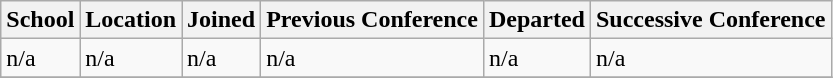<table class="wikitable sortable">
<tr>
<th>School</th>
<th>Location</th>
<th>Joined</th>
<th>Previous Conference</th>
<th>Departed</th>
<th>Successive Conference</th>
</tr>
<tr>
<td>n/a</td>
<td>n/a</td>
<td>n/a</td>
<td>n/a</td>
<td>n/a</td>
<td>n/a</td>
</tr>
<tr>
</tr>
</table>
